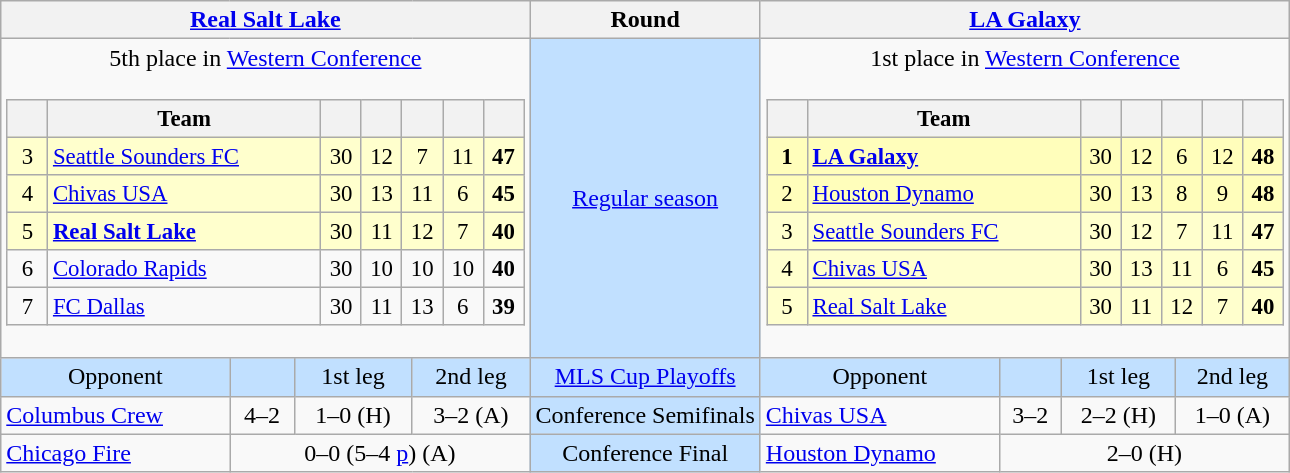<table class="wikitable" style="text-align:center">
<tr>
<th colspan=4><a href='#'>Real Salt Lake</a></th>
<th>Round</th>
<th colspan=4><a href='#'>LA Galaxy</a></th>
</tr>
<tr>
<td colspan=4 valign=top>5th place in <a href='#'>Western Conference</a><br><br><table class="wikitable" style="text-align:center; margin:0; font-size: 95%">
<tr>
<th width="20"></th>
<th style="width:175px;">Team</th>
<th width="20"></th>
<th width="20"></th>
<th width="20"></th>
<th width="20"></th>
<th width="20"></th>
</tr>
<tr style="background:#FFFFCD;">
<td>3</td>
<td align=left><a href='#'>Seattle Sounders FC</a></td>
<td>30</td>
<td>12</td>
<td>7</td>
<td>11</td>
<td><strong>47</strong></td>
</tr>
<tr style="background:#FFFFCD;">
<td>4</td>
<td align=left><a href='#'>Chivas USA</a></td>
<td>30</td>
<td>13</td>
<td>11</td>
<td>6</td>
<td><strong>45</strong></td>
</tr>
<tr style="background:#FFFFCD;">
<td>5</td>
<td align=left><strong><a href='#'>Real Salt Lake</a></strong></td>
<td>30</td>
<td>11</td>
<td>12</td>
<td>7</td>
<td><strong>40</strong></td>
</tr>
<tr>
<td>6</td>
<td align=left><a href='#'>Colorado Rapids</a></td>
<td>30</td>
<td>10</td>
<td>10</td>
<td>10</td>
<td><strong>40</strong></td>
</tr>
<tr>
<td>7</td>
<td align=left><a href='#'>FC Dallas</a></td>
<td>30</td>
<td>11</td>
<td>13</td>
<td>6</td>
<td><strong>39</strong></td>
</tr>
</table>
<br></td>
<td style="background:#c1e0ff"><a href='#'>Regular season</a></td>
<td colspan=4 valign=top>1st place in <a href='#'>Western Conference</a><br> <br><table class="wikitable" style="text-align:center; margin:0; font-size: 95%">
<tr>
<th width="20"></th>
<th style="width:175px;">Team</th>
<th width="20"></th>
<th width="20"></th>
<th width="20"></th>
<th width="20"></th>
<th width="20"></th>
</tr>
<tr style="background:#FFFEBB;">
<td><strong>1</strong></td>
<td align=left><strong><a href='#'>LA Galaxy</a></strong></td>
<td>30</td>
<td>12</td>
<td>6</td>
<td>12</td>
<td><strong>48</strong></td>
</tr>
<tr style="background:#FFFEBB;">
<td>2</td>
<td align=left><a href='#'>Houston Dynamo</a></td>
<td>30</td>
<td>13</td>
<td>8</td>
<td>9</td>
<td><strong>48</strong></td>
</tr>
<tr style="background:#FFFFCD;">
<td>3</td>
<td align=left><a href='#'>Seattle Sounders FC</a></td>
<td>30</td>
<td>12</td>
<td>7</td>
<td>11</td>
<td><strong>47</strong></td>
</tr>
<tr style="background:#FFFFCD;">
<td>4</td>
<td align=left><a href='#'>Chivas USA</a></td>
<td>30</td>
<td>13</td>
<td>11</td>
<td>6</td>
<td><strong>45</strong></td>
</tr>
<tr style="background:#FFFFCD;">
<td>5</td>
<td align=left><a href='#'>Real Salt Lake</a></td>
<td>30</td>
<td>11</td>
<td>12</td>
<td>7</td>
<td><strong>40</strong></td>
</tr>
</table>
<br></td>
</tr>
<tr style="background:#c1e0ff">
<td>Opponent</td>
<td></td>
<td>1st leg</td>
<td>2nd leg</td>
<td><a href='#'>MLS Cup Playoffs</a></td>
<td>Opponent</td>
<td></td>
<td>1st leg</td>
<td>2nd leg</td>
</tr>
<tr>
<td align=left><a href='#'>Columbus Crew</a></td>
<td>4–2</td>
<td>1–0 (H)</td>
<td>3–2 (A)</td>
<td style="background:#c1e0ff">Conference Semifinals</td>
<td align=left><a href='#'>Chivas USA</a></td>
<td>3–2</td>
<td>2–2 (H)</td>
<td>1–0 (A)</td>
</tr>
<tr>
<td align=left><a href='#'>Chicago Fire</a></td>
<td colspan=3>0–0 (5–4 <a href='#'>p</a>) (A)</td>
<td style="background:#c1e0ff">Conference Final</td>
<td align=left><a href='#'>Houston Dynamo</a></td>
<td colspan=3>2–0  (H)</td>
</tr>
</table>
